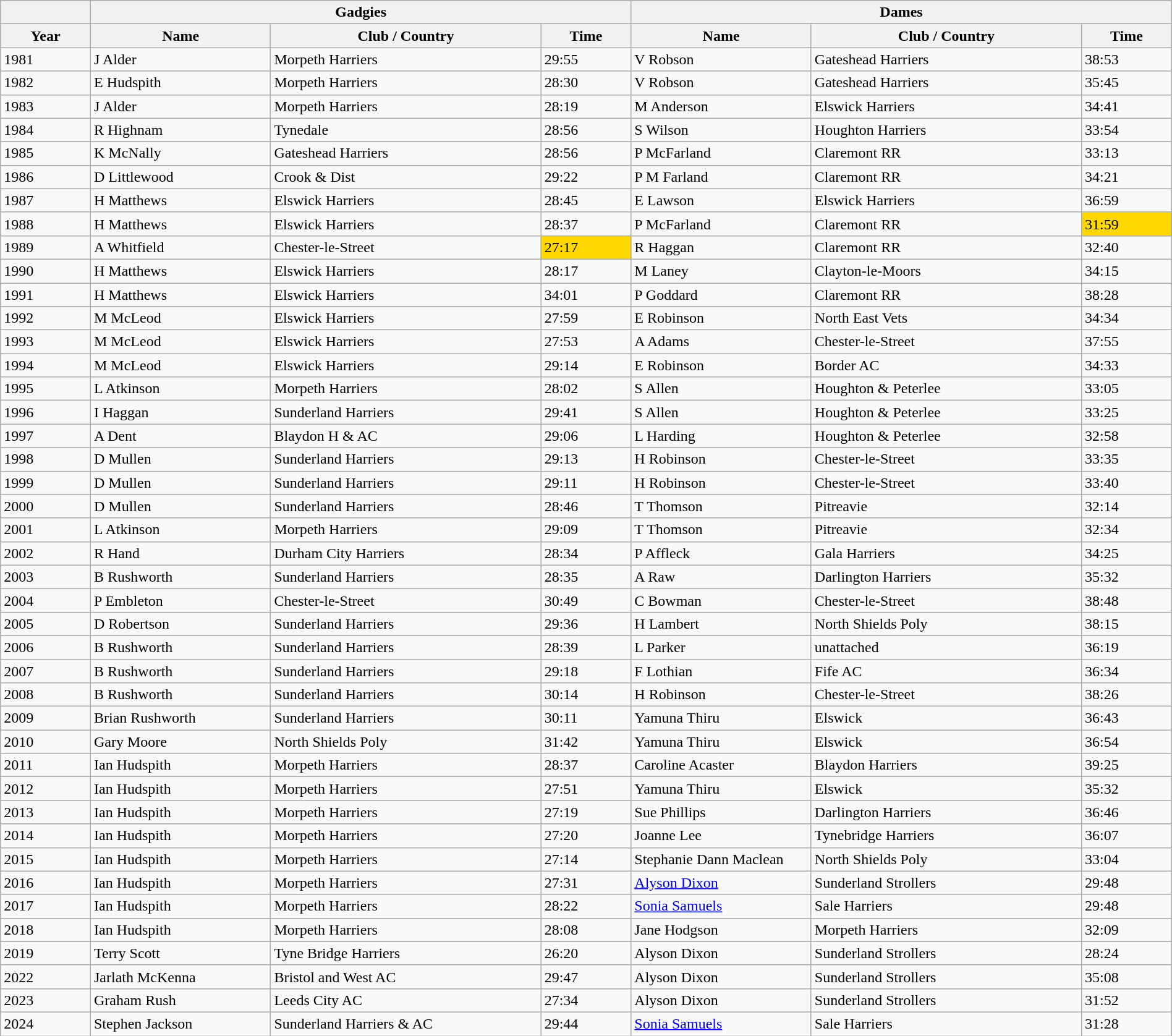<table class="wikitable sortable" width="100%">
<tr>
<th colspan=1></th>
<th colspan=3>Gadgies</th>
<th colspan=3>Dames</th>
</tr>
<tr>
<th width="5%">Year</th>
<th width="10%">Name</th>
<th width="15%">Club / Country</th>
<th width="5%">Time</th>
<th width="10%">Name</th>
<th width="15%">Club / Country</th>
<th width="5%">Time</th>
</tr>
<tr>
<td>1981</td>
<td>J Alder</td>
<td>Morpeth Harriers</td>
<td>29:55</td>
<td>V Robson</td>
<td>Gateshead Harriers</td>
<td>38:53</td>
</tr>
<tr>
<td>1982</td>
<td>E Hudspith</td>
<td>Morpeth Harriers</td>
<td>28:30</td>
<td>V Robson</td>
<td>Gateshead Harriers</td>
<td>35:45</td>
</tr>
<tr>
<td>1983</td>
<td>J Alder</td>
<td>Morpeth Harriers</td>
<td>28:19</td>
<td>M Anderson</td>
<td>Elswick Harriers</td>
<td>34:41</td>
</tr>
<tr>
<td>1984</td>
<td>R Highnam</td>
<td>Tynedale</td>
<td>28:56</td>
<td>S Wilson</td>
<td>Houghton Harriers</td>
<td>33:54</td>
</tr>
<tr>
<td>1985</td>
<td>K McNally</td>
<td>Gateshead Harriers</td>
<td>28:56</td>
<td>P McFarland</td>
<td>Claremont RR</td>
<td>33:13</td>
</tr>
<tr>
<td>1986</td>
<td>D Littlewood</td>
<td>Crook & Dist</td>
<td>29:22</td>
<td>P M Farland</td>
<td>Claremont RR</td>
<td>34:21</td>
</tr>
<tr>
<td>1987</td>
<td>H Matthews</td>
<td>Elswick Harriers</td>
<td>28:45</td>
<td>E Lawson</td>
<td>Elswick Harriers</td>
<td>36:59</td>
</tr>
<tr>
<td>1988</td>
<td>H Matthews</td>
<td>Elswick Harriers</td>
<td>28:37</td>
<td>P McFarland</td>
<td>Claremont RR</td>
<td bgcolor="gold">31:59</td>
</tr>
<tr>
<td>1989</td>
<td>A Whitfield</td>
<td>Chester-le-Street</td>
<td bgcolor="gold">27:17</td>
<td>R Haggan</td>
<td>Claremont RR</td>
<td>32:40</td>
</tr>
<tr>
<td>1990</td>
<td>H Matthews</td>
<td>Elswick Harriers</td>
<td>28:17</td>
<td>M Laney</td>
<td>Clayton-le-Moors</td>
<td>34:15</td>
</tr>
<tr>
<td>1991</td>
<td>H Matthews</td>
<td>Elswick Harriers</td>
<td>34:01</td>
<td>P Goddard</td>
<td>Claremont RR</td>
<td>38:28</td>
</tr>
<tr>
<td>1992</td>
<td>M McLeod</td>
<td>Elswick Harriers</td>
<td>27:59</td>
<td>E Robinson</td>
<td>North East Vets</td>
<td>34:34</td>
</tr>
<tr>
<td>1993</td>
<td>M McLeod</td>
<td>Elswick Harriers</td>
<td>27:53</td>
<td>A Adams</td>
<td>Chester-le-Street</td>
<td>37:55</td>
</tr>
<tr>
<td>1994</td>
<td>M McLeod</td>
<td>Elswick Harriers</td>
<td>29:14</td>
<td>E Robinson</td>
<td>Border AC</td>
<td>34:33</td>
</tr>
<tr>
<td>1995</td>
<td>L Atkinson</td>
<td>Morpeth Harriers</td>
<td>28:02</td>
<td>S Allen</td>
<td>Houghton & Peterlee</td>
<td>33:05</td>
</tr>
<tr>
<td>1996</td>
<td>I Haggan</td>
<td>Sunderland Harriers</td>
<td>29:41</td>
<td>S Allen</td>
<td>Houghton & Peterlee</td>
<td>33:25</td>
</tr>
<tr>
<td>1997</td>
<td>A Dent</td>
<td>Blaydon H & AC</td>
<td>29:06</td>
<td>L Harding</td>
<td>Houghton & Peterlee</td>
<td>32:58</td>
</tr>
<tr>
<td>1998</td>
<td>D Mullen</td>
<td>Sunderland Harriers</td>
<td>29:13</td>
<td>H Robinson</td>
<td>Chester-le-Street</td>
<td>33:35</td>
</tr>
<tr>
<td>1999</td>
<td>D Mullen</td>
<td>Sunderland Harriers</td>
<td>29:11</td>
<td>H Robinson</td>
<td>Chester-le-Street</td>
<td>33:40</td>
</tr>
<tr>
<td>2000</td>
<td>D Mullen</td>
<td>Sunderland Harriers</td>
<td>28:46</td>
<td>T Thomson</td>
<td>Pitreavie</td>
<td>32:14</td>
</tr>
<tr>
<td>2001</td>
<td>L Atkinson</td>
<td>Morpeth Harriers</td>
<td>29:09</td>
<td>T Thomson</td>
<td>Pitreavie</td>
<td>32:34</td>
</tr>
<tr>
<td>2002</td>
<td>R Hand</td>
<td>Durham City Harriers</td>
<td>28:34</td>
<td>P Affleck</td>
<td>Gala Harriers</td>
<td>34:25</td>
</tr>
<tr>
<td>2003</td>
<td>B Rushworth</td>
<td>Sunderland Harriers</td>
<td>28:35</td>
<td>A Raw</td>
<td>Darlington Harriers</td>
<td>35:32</td>
</tr>
<tr>
<td>2004</td>
<td>P Embleton</td>
<td>Chester-le-Street</td>
<td>30:49</td>
<td>C Bowman</td>
<td>Chester-le-Street</td>
<td>38:48</td>
</tr>
<tr>
<td>2005</td>
<td>D Robertson</td>
<td>Sunderland Harriers</td>
<td>29:36</td>
<td>H Lambert</td>
<td>North Shields Poly</td>
<td>38:15</td>
</tr>
<tr>
<td>2006</td>
<td>B Rushworth</td>
<td>Sunderland Harriers</td>
<td>28:39</td>
<td>L Parker</td>
<td>unattached</td>
<td>36:19</td>
</tr>
<tr>
<td>2007</td>
<td>B Rushworth</td>
<td>Sunderland Harriers</td>
<td>29:18</td>
<td>F Lothian</td>
<td>Fife AC</td>
<td>36:34</td>
</tr>
<tr>
<td>2008</td>
<td>B Rushworth</td>
<td>Sunderland Harriers</td>
<td>30:14</td>
<td>H Robinson</td>
<td>Chester-le-Street</td>
<td>38:26</td>
</tr>
<tr>
<td>2009</td>
<td>Brian Rushworth</td>
<td>Sunderland Harriers</td>
<td>30:11</td>
<td>Yamuna Thiru</td>
<td>Elswick</td>
<td>36:43</td>
</tr>
<tr>
<td>2010</td>
<td>Gary Moore</td>
<td>North Shields Poly</td>
<td>31:42</td>
<td>Yamuna Thiru</td>
<td>Elswick</td>
<td>36:54</td>
</tr>
<tr>
<td>2011</td>
<td>Ian Hudspith</td>
<td>Morpeth Harriers</td>
<td>28:37</td>
<td>Caroline Acaster</td>
<td>Blaydon Harriers</td>
<td>39:25</td>
</tr>
<tr>
<td>2012</td>
<td>Ian Hudspith</td>
<td>Morpeth Harriers</td>
<td>27:51</td>
<td>Yamuna Thiru</td>
<td>Elswick</td>
<td>35:32</td>
</tr>
<tr>
<td>2013</td>
<td>Ian Hudspith</td>
<td>Morpeth Harriers</td>
<td>27:19</td>
<td>Sue Phillips</td>
<td>Darlington Harriers</td>
<td>36:46</td>
</tr>
<tr>
<td>2014</td>
<td>Ian Hudspith</td>
<td>Morpeth Harriers</td>
<td>27:20</td>
<td>Joanne Lee</td>
<td>Tynebridge Harriers</td>
<td>36:07</td>
</tr>
<tr>
<td>2015</td>
<td>Ian Hudspith</td>
<td>Morpeth Harriers</td>
<td>27:14</td>
<td>Stephanie Dann Maclean</td>
<td>North Shields Poly</td>
<td>33:04</td>
</tr>
<tr>
<td>2016</td>
<td>Ian Hudspith</td>
<td>Morpeth Harriers</td>
<td>27:31</td>
<td><a href='#'>Alyson Dixon</a></td>
<td>Sunderland Strollers</td>
<td>29:48</td>
</tr>
<tr>
<td>2017</td>
<td>Ian Hudspith</td>
<td>Morpeth Harriers</td>
<td>28:22</td>
<td><a href='#'>Sonia Samuels</a></td>
<td>Sale Harriers</td>
<td>29:48</td>
</tr>
<tr>
<td>2018</td>
<td>Ian Hudspith</td>
<td>Morpeth Harriers</td>
<td>28:08</td>
<td>Jane Hodgson</td>
<td>Morpeth Harriers</td>
<td>32:09</td>
</tr>
<tr>
<td>2019</td>
<td>Terry Scott</td>
<td>Tyne Bridge Harriers</td>
<td>26:20</td>
<td>Alyson Dixon</td>
<td>Sunderland Strollers</td>
<td>28:24</td>
</tr>
<tr>
<td>2022</td>
<td>Jarlath McKenna</td>
<td>Bristol and West AC</td>
<td>29:47</td>
<td>Alyson Dixon</td>
<td>Sunderland Strollers</td>
<td>35:08</td>
</tr>
<tr>
<td>2023</td>
<td>Graham Rush</td>
<td>Leeds City AC</td>
<td>27:34</td>
<td>Alyson Dixon</td>
<td>Sunderland Strollers</td>
<td>31:52</td>
</tr>
<tr>
<td>2024</td>
<td>Stephen Jackson</td>
<td>Sunderland Harriers & AC</td>
<td>29:44</td>
<td><a href='#'>Sonia Samuels</a></td>
<td>Sale Harriers</td>
<td>31:28</td>
</tr>
</table>
